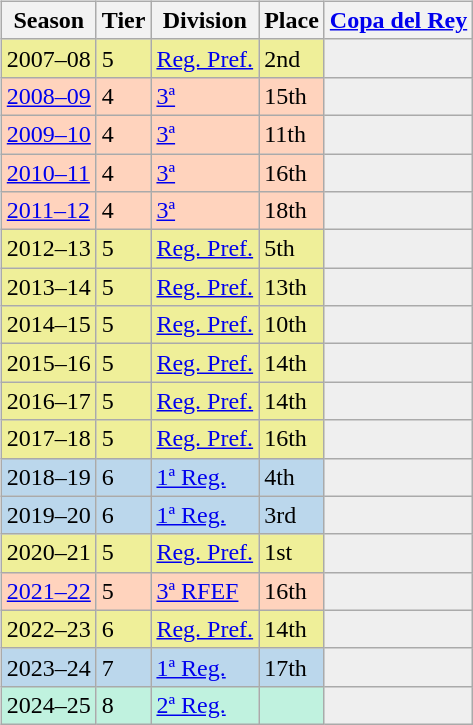<table>
<tr>
<td valign="top" width=0%><br><table class="wikitable">
<tr style="background:#f0f6fa;">
<th>Season</th>
<th>Tier</th>
<th>Division</th>
<th>Place</th>
<th><a href='#'>Copa del Rey</a></th>
</tr>
<tr>
<td style="background:#EFEF99;">2007–08</td>
<td style="background:#EFEF99;">5</td>
<td style="background:#EFEF99;"><a href='#'>Reg. Pref.</a></td>
<td style="background:#EFEF99;">2nd</td>
<th style="background:#efefef;"></th>
</tr>
<tr>
<td style="background:#FFD3BD;"><a href='#'>2008–09</a></td>
<td style="background:#FFD3BD;">4</td>
<td style="background:#FFD3BD;"><a href='#'>3ª</a></td>
<td style="background:#FFD3BD;">15th</td>
<td style="background:#efefef;"></td>
</tr>
<tr>
<td style="background:#FFD3BD;"><a href='#'>2009–10</a></td>
<td style="background:#FFD3BD;">4</td>
<td style="background:#FFD3BD;"><a href='#'>3ª</a></td>
<td style="background:#FFD3BD;">11th</td>
<td style="background:#efefef;"></td>
</tr>
<tr>
<td style="background:#FFD3BD;"><a href='#'>2010–11</a></td>
<td style="background:#FFD3BD;">4</td>
<td style="background:#FFD3BD;"><a href='#'>3ª</a></td>
<td style="background:#FFD3BD;">16th</td>
<td style="background:#efefef;"></td>
</tr>
<tr>
<td style="background:#FFD3BD;"><a href='#'>2011–12</a></td>
<td style="background:#FFD3BD;">4</td>
<td style="background:#FFD3BD;"><a href='#'>3ª</a></td>
<td style="background:#FFD3BD;">18th</td>
<th style="background:#efefef;"></th>
</tr>
<tr>
<td style="background:#EFEF99;">2012–13</td>
<td style="background:#EFEF99;">5</td>
<td style="background:#EFEF99;"><a href='#'>Reg. Pref.</a></td>
<td style="background:#EFEF99;">5th</td>
<th style="background:#efefef;"></th>
</tr>
<tr>
<td style="background:#EFEF99;">2013–14</td>
<td style="background:#EFEF99;">5</td>
<td style="background:#EFEF99;"><a href='#'>Reg. Pref.</a></td>
<td style="background:#EFEF99;">13th</td>
<th style="background:#efefef;"></th>
</tr>
<tr>
<td style="background:#EFEF99;">2014–15</td>
<td style="background:#EFEF99;">5</td>
<td style="background:#EFEF99;"><a href='#'>Reg. Pref.</a></td>
<td style="background:#EFEF99;">10th</td>
<th style="background:#efefef;"></th>
</tr>
<tr>
<td style="background:#EFEF99;">2015–16</td>
<td style="background:#EFEF99;">5</td>
<td style="background:#EFEF99;"><a href='#'>Reg. Pref.</a></td>
<td style="background:#EFEF99;">14th</td>
<th style="background:#efefef;"></th>
</tr>
<tr>
<td style="background:#EFEF99;">2016–17</td>
<td style="background:#EFEF99;">5</td>
<td style="background:#EFEF99;"><a href='#'>Reg. Pref.</a></td>
<td style="background:#EFEF99;">14th</td>
<th style="background:#efefef;"></th>
</tr>
<tr>
<td style="background:#EFEF99;">2017–18</td>
<td style="background:#EFEF99;">5</td>
<td style="background:#EFEF99;"><a href='#'>Reg. Pref.</a></td>
<td style="background:#EFEF99;">16th</td>
<th style="background:#efefef;"></th>
</tr>
<tr>
<td style="background:#BBD7EC;">2018–19</td>
<td style="background:#BBD7EC;">6</td>
<td style="background:#BBD7EC;"><a href='#'>1ª Reg.</a></td>
<td style="background:#BBD7EC;">4th</td>
<th style="background:#efefef;"></th>
</tr>
<tr>
<td style="background:#BBD7EC;">2019–20</td>
<td style="background:#BBD7EC;">6</td>
<td style="background:#BBD7EC;"><a href='#'>1ª Reg.</a></td>
<td style="background:#BBD7EC;">3rd</td>
<th style="background:#efefef;"></th>
</tr>
<tr>
<td style="background:#EFEF99;">2020–21</td>
<td style="background:#EFEF99;">5</td>
<td style="background:#EFEF99;"><a href='#'>Reg. Pref.</a></td>
<td style="background:#EFEF99;">1st</td>
<th style="background:#efefef;"></th>
</tr>
<tr>
<td style="background:#FFD3BD;"><a href='#'>2021–22</a></td>
<td style="background:#FFD3BD;">5</td>
<td style="background:#FFD3BD;"><a href='#'>3ª RFEF</a></td>
<td style="background:#FFD3BD;">16th</td>
<th style="background:#efefef;"></th>
</tr>
<tr>
<td style="background:#EFEF99;">2022–23</td>
<td style="background:#EFEF99;">6</td>
<td style="background:#EFEF99;"><a href='#'>Reg. Pref.</a></td>
<td style="background:#EFEF99;">14th</td>
<th style="background:#efefef;"></th>
</tr>
<tr>
<td style="background:#BBD7EC;">2023–24</td>
<td style="background:#BBD7EC;">7</td>
<td style="background:#BBD7EC;"><a href='#'>1ª Reg.</a></td>
<td style="background:#BBD7EC;">17th</td>
<th style="background:#efefef;"></th>
</tr>
<tr>
<td style="background:#C0F2DF;">2024–25</td>
<td style="background:#C0F2DF;">8</td>
<td style="background:#C0F2DF;"><a href='#'>2ª Reg.</a></td>
<td style="background:#C0F2DF;"></td>
<th style="background:#efefef;"></th>
</tr>
</table>
</td>
</tr>
</table>
